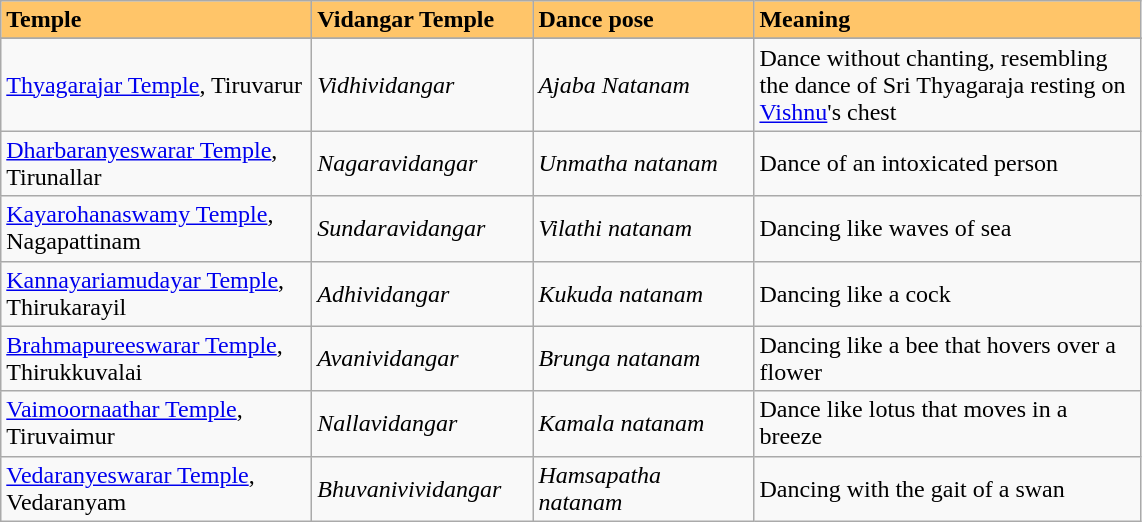<table class="wikitable sortable">
<tr style="background:#FFC569">
<td width="200pt"><strong>Temple</strong></td>
<td width="140pt"><strong>Vidangar Temple</strong></td>
<td width="140pt"><strong>Dance pose</strong></td>
<td width="250pt"><strong>Meaning</strong></td>
</tr>
<tr align ="center">
</tr>
<tr style="background:#ffe;">
</tr>
<tr>
<td><a href='#'>Thyagarajar Temple</a>, Tiruvarur</td>
<td><em>Vidhividangar</em></td>
<td><em>Ajaba Natanam</em></td>
<td>Dance without chanting, resembling the dance of Sri Thyagaraja resting on <a href='#'>Vishnu</a>'s chest</td>
</tr>
<tr>
<td><a href='#'>Dharbaranyeswarar Temple</a>, Tirunallar</td>
<td><em>Nagaravidangar</em></td>
<td><em>Unmatha natanam</em></td>
<td>Dance of an intoxicated person</td>
</tr>
<tr>
<td><a href='#'>Kayarohanaswamy Temple</a>, Nagapattinam</td>
<td><em>Sundaravidangar</em></td>
<td><em>Vilathi natanam</em></td>
<td>Dancing like waves of sea</td>
</tr>
<tr>
<td><a href='#'>Kannayariamudayar Temple</a>, Thirukarayil</td>
<td><em>Adhividangar</em></td>
<td><em>Kukuda natanam</em></td>
<td>Dancing like a cock</td>
</tr>
<tr>
<td><a href='#'>Brahmapureeswarar Temple</a>, Thirukkuvalai</td>
<td><em>Avanividangar</em></td>
<td><em>Brunga natanam</em></td>
<td>Dancing like a bee that hovers over a flower</td>
</tr>
<tr>
<td><a href='#'>Vaimoornaathar Temple</a>, Tiruvaimur</td>
<td><em>Nallavidangar</em></td>
<td><em>Kamala natanam</em></td>
<td>Dance like lotus that moves in a breeze</td>
</tr>
<tr>
<td><a href='#'>Vedaranyeswarar Temple</a>, Vedaranyam</td>
<td><em>Bhuvanivividangar</em></td>
<td><em>Hamsapatha natanam</em></td>
<td>Dancing with the gait of a swan</td>
</tr>
</table>
